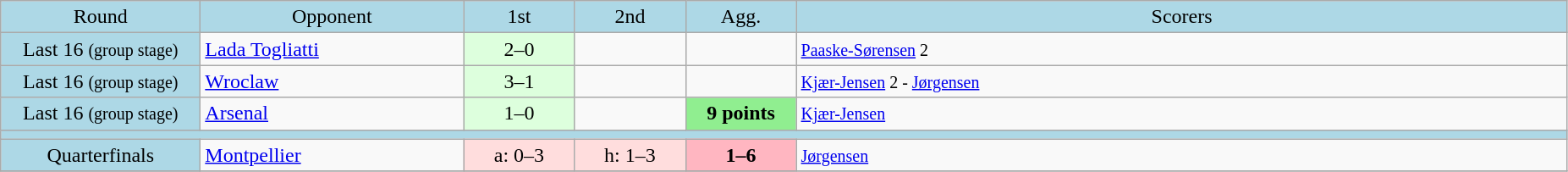<table class="wikitable" style="text-align:center">
<tr bgcolor=lightblue>
<td width=150px>Round</td>
<td width=200px>Opponent</td>
<td width=80px>1st</td>
<td width=80px>2nd</td>
<td width=80px>Agg.</td>
<td width=600px>Scorers</td>
</tr>
<tr>
<td bgcolor=lightblue>Last 16 <small>(group stage)</small></td>
<td align=left> <a href='#'>Lada Togliatti</a></td>
<td bgcolor="#ddffdd">2–0</td>
<td></td>
<td></td>
<td align=left><small><a href='#'>Paaske-Sørensen</a> 2</small></td>
</tr>
<tr>
<td bgcolor=lightblue>Last 16 <small>(group stage)</small></td>
<td align=left> <a href='#'>Wroclaw</a></td>
<td bgcolor="#ddffdd">3–1</td>
<td></td>
<td></td>
<td align=left><small><a href='#'>Kjær-Jensen</a> 2 - <a href='#'>Jørgensen</a></small></td>
</tr>
<tr>
<td bgcolor=lightblue>Last 16 <small>(group stage)</small></td>
<td align=left> <a href='#'>Arsenal</a></td>
<td bgcolor="#ddffdd">1–0</td>
<td></td>
<td bgcolor=lightgreen><strong>9 points</strong></td>
<td align=left><small><a href='#'>Kjær-Jensen</a></small></td>
</tr>
<tr bgcolor=lightblue>
<td colspan=6></td>
</tr>
<tr>
<td bgcolor=lightblue>Quarterfinals</td>
<td align=left> <a href='#'>Montpellier</a></td>
<td bgcolor="#ffdddd">a: 0–3</td>
<td bgcolor="#ffdddd">h: 1–3</td>
<td bgcolor=lightpink><strong>1–6</strong></td>
<td align=left><small><a href='#'>Jørgensen</a></small></td>
</tr>
<tr>
</tr>
</table>
